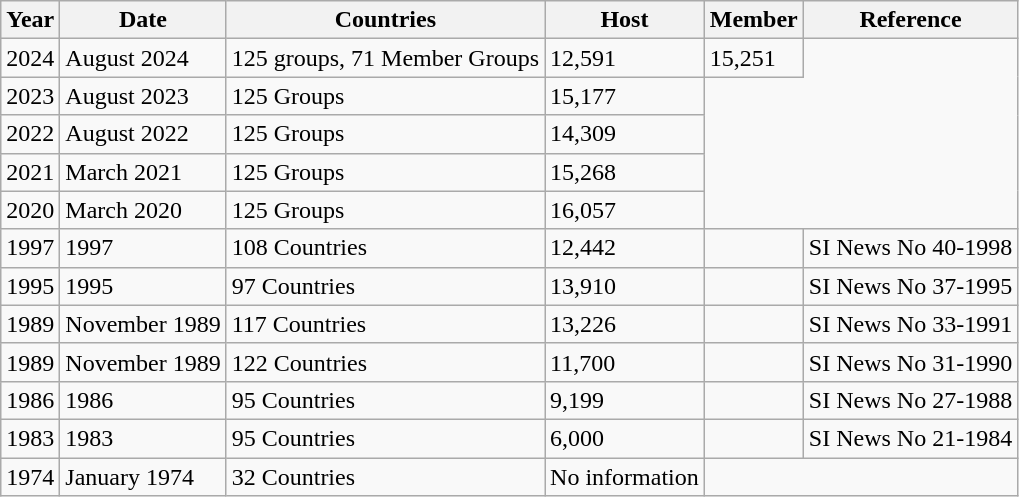<table class="wikitable sortable">
<tr>
<th scope="col">Year</th>
<th scope="col">Date</th>
<th scope="col">Countries</th>
<th scope="col">Host</th>
<th scope="col">Member</th>
<th scope="col">Reference</th>
</tr>
<tr>
<td>2024</td>
<td>August 2024</td>
<td>125 groups, 71 Member Groups</td>
<td>12,591</td>
<td>15,251</td>
</tr>
<tr>
<td>2023</td>
<td>August 2023</td>
<td>125 Groups</td>
<td>15,177</td>
</tr>
<tr>
<td>2022</td>
<td>August 2022</td>
<td>125 Groups</td>
<td>14,309</td>
</tr>
<tr>
<td>2021</td>
<td>March 2021</td>
<td>125 Groups</td>
<td>15,268</td>
</tr>
<tr>
<td>2020</td>
<td>March 2020</td>
<td>125 Groups</td>
<td>16,057</td>
</tr>
<tr>
<td>1997</td>
<td>1997</td>
<td>108 Countries</td>
<td>12,442</td>
<td></td>
<td>SI News No 40-1998</td>
</tr>
<tr>
<td>1995</td>
<td>1995</td>
<td>97 Countries</td>
<td>13,910</td>
<td></td>
<td>SI News No 37-1995</td>
</tr>
<tr>
<td>1989</td>
<td>November 1989</td>
<td>117 Countries</td>
<td>13,226</td>
<td></td>
<td>SI News No 33-1991</td>
</tr>
<tr>
<td>1989</td>
<td>November 1989</td>
<td>122 Countries</td>
<td>11,700</td>
<td></td>
<td>SI News No 31-1990</td>
</tr>
<tr>
<td>1986</td>
<td>1986</td>
<td>95 Countries</td>
<td>9,199</td>
<td></td>
<td>SI News No 27-1988</td>
</tr>
<tr>
<td>1983</td>
<td>1983</td>
<td>95 Countries</td>
<td>6,000</td>
<td></td>
<td>SI News No 21-1984</td>
</tr>
<tr>
<td>1974</td>
<td>January 1974</td>
<td>32 Countries</td>
<td>No information</td>
</tr>
</table>
